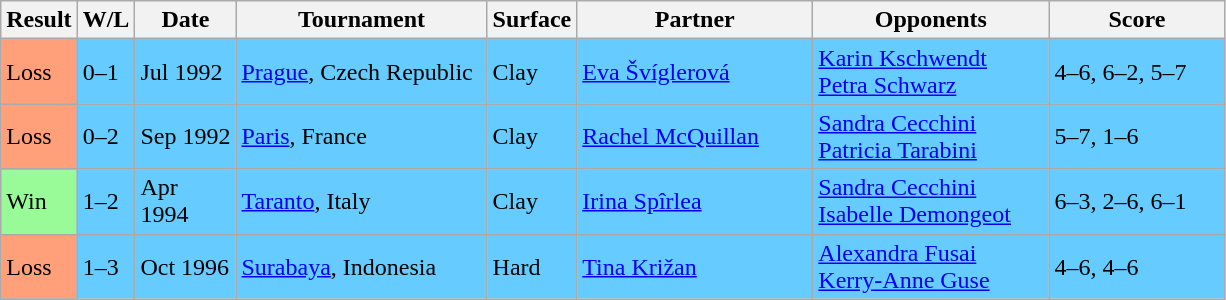<table class="sortable wikitable">
<tr>
<th style="width:40px">Result</th>
<th style="width:30px" class="unsortable">W/L</th>
<th style="width:60px">Date</th>
<th style="width:160px">Tournament</th>
<th style="width:50px">Surface</th>
<th style="width:150px">Partner</th>
<th style="width:150px">Opponents</th>
<th style="width:110px" class="unsortable">Score</th>
</tr>
<tr bgcolor="#66CCFF">
<td style="background:#ffa07a;">Loss</td>
<td>0–1</td>
<td>Jul 1992</td>
<td><a href='#'>Prague</a>, Czech Republic</td>
<td>Clay</td>
<td> <a href='#'>Eva Švíglerová</a></td>
<td> <a href='#'>Karin Kschwendt</a> <br>  <a href='#'>Petra Schwarz</a></td>
<td>4–6, 6–2, 5–7</td>
</tr>
<tr bgcolor="#66CCFF">
<td style="background:#ffa07a;">Loss</td>
<td>0–2</td>
<td>Sep 1992</td>
<td><a href='#'>Paris</a>, France</td>
<td>Clay</td>
<td> <a href='#'>Rachel McQuillan</a></td>
<td> <a href='#'>Sandra Cecchini</a> <br>  <a href='#'>Patricia Tarabini</a></td>
<td>5–7, 1–6</td>
</tr>
<tr bgcolor="#66CCFF">
<td style="background:#98fb98;">Win</td>
<td>1–2</td>
<td>Apr 1994</td>
<td><a href='#'>Taranto</a>, Italy</td>
<td>Clay</td>
<td> <a href='#'>Irina Spîrlea</a></td>
<td> <a href='#'>Sandra Cecchini</a> <br>  <a href='#'>Isabelle Demongeot</a></td>
<td>6–3, 2–6, 6–1</td>
</tr>
<tr bgcolor="#66CCFF">
<td style="background:#ffa07a;">Loss</td>
<td>1–3</td>
<td>Oct 1996</td>
<td><a href='#'>Surabaya</a>, Indonesia</td>
<td>Hard</td>
<td> <a href='#'>Tina Križan</a></td>
<td> <a href='#'>Alexandra Fusai</a> <br>  <a href='#'>Kerry-Anne Guse</a></td>
<td>4–6, 4–6</td>
</tr>
</table>
